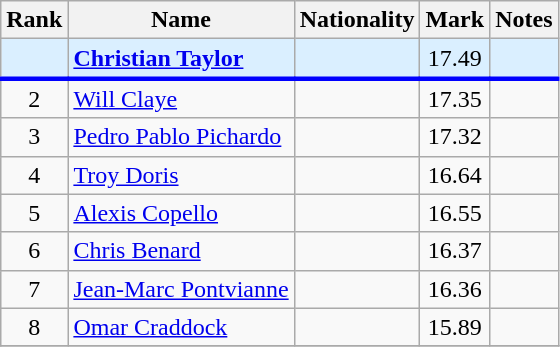<table class="wikitable sortable" style="text-align:center">
<tr>
<th>Rank</th>
<th>Name</th>
<th>Nationality</th>
<th>Mark</th>
<th>Notes</th>
</tr>
<tr bgcolor=#daefff>
<td></td>
<td align=left><strong><a href='#'>Christian Taylor</a></strong></td>
<td align=left><strong></strong></td>
<td>17.49</td>
<td></td>
</tr>
<tr style="border-top:3px solid blue;">
<td>2</td>
<td align=left><a href='#'>Will Claye</a></td>
<td align=left></td>
<td>17.35</td>
<td></td>
</tr>
<tr>
<td>3</td>
<td align=left><a href='#'>Pedro Pablo Pichardo</a></td>
<td align=left></td>
<td>17.32</td>
<td></td>
</tr>
<tr>
<td>4</td>
<td align=left><a href='#'>Troy Doris</a></td>
<td align=left></td>
<td>16.64</td>
<td></td>
</tr>
<tr>
<td>5</td>
<td align=left><a href='#'>Alexis Copello</a></td>
<td align=left></td>
<td>16.55</td>
<td></td>
</tr>
<tr>
<td>6</td>
<td align=left><a href='#'>Chris Benard</a></td>
<td align=left></td>
<td>16.37</td>
<td></td>
</tr>
<tr>
<td>7</td>
<td align=left><a href='#'>Jean-Marc Pontvianne</a></td>
<td align=left></td>
<td>16.36</td>
<td></td>
</tr>
<tr>
<td>8</td>
<td align=left><a href='#'>Omar Craddock</a></td>
<td align=left></td>
<td>15.89</td>
<td></td>
</tr>
<tr>
</tr>
</table>
